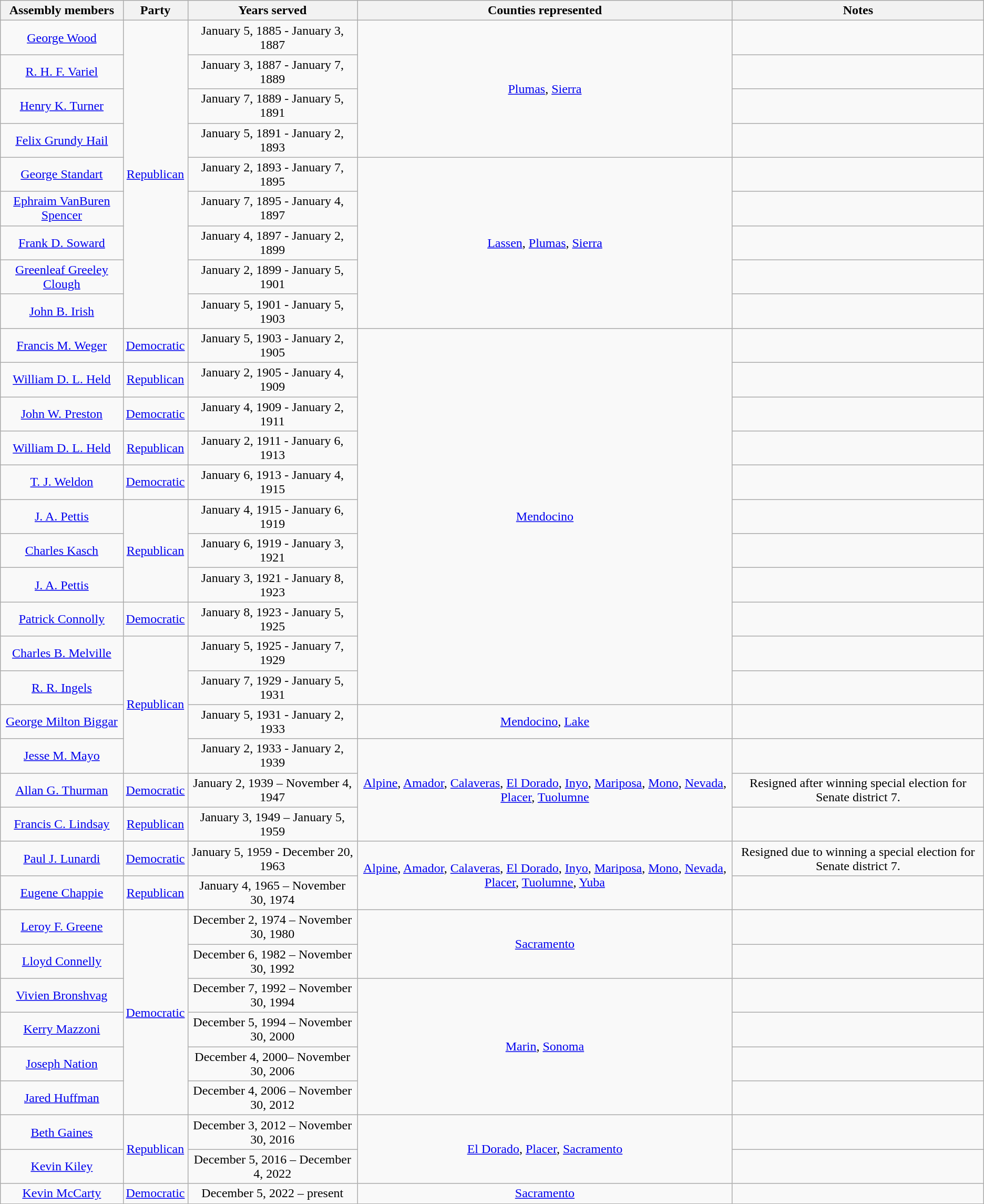<table class=wikitable style="text-align:center">
<tr>
<th>Assembly members</th>
<th>Party</th>
<th>Years served</th>
<th>Counties represented</th>
<th>Notes</th>
</tr>
<tr>
<td><a href='#'>George Wood</a></td>
<td rowspan=9 ><a href='#'>Republican</a></td>
<td>January 5, 1885 - January 3, 1887</td>
<td rowspan=4><a href='#'>Plumas</a>, <a href='#'>Sierra</a></td>
<td></td>
</tr>
<tr>
<td><a href='#'>R. H. F. Variel</a></td>
<td>January 3, 1887 - January 7, 1889</td>
<td></td>
</tr>
<tr>
<td><a href='#'>Henry K. Turner</a></td>
<td>January 7, 1889 - January 5, 1891</td>
<td></td>
</tr>
<tr>
<td><a href='#'>Felix Grundy Hail</a></td>
<td>January 5, 1891 - January 2, 1893</td>
<td></td>
</tr>
<tr>
<td><a href='#'>George Standart</a></td>
<td>January 2, 1893 - January 7, 1895</td>
<td rowspan=5><a href='#'>Lassen</a>, <a href='#'>Plumas</a>, <a href='#'>Sierra</a></td>
<td></td>
</tr>
<tr>
<td><a href='#'>Ephraim VanBuren Spencer</a></td>
<td>January 7, 1895 - January 4, 1897</td>
<td></td>
</tr>
<tr>
<td><a href='#'>Frank D. Soward</a></td>
<td>January 4, 1897 - January 2, 1899</td>
<td></td>
</tr>
<tr>
<td><a href='#'>Greenleaf Greeley Clough</a></td>
<td>January 2, 1899 - January 5, 1901</td>
<td></td>
</tr>
<tr>
<td><a href='#'>John B. Irish</a></td>
<td>January 5, 1901 - January 5, 1903</td>
<td></td>
</tr>
<tr>
<td><a href='#'>Francis M. Weger</a></td>
<td><a href='#'>Democratic</a></td>
<td>January 5, 1903 - January 2, 1905</td>
<td rowspan=11><a href='#'>Mendocino</a></td>
<td></td>
</tr>
<tr>
<td><a href='#'>William D. L. Held</a></td>
<td><a href='#'>Republican</a></td>
<td>January 2, 1905 - January 4, 1909</td>
<td></td>
</tr>
<tr>
<td><a href='#'>John W. Preston</a></td>
<td><a href='#'>Democratic</a></td>
<td>January 4, 1909 - January 2, 1911</td>
<td></td>
</tr>
<tr>
<td><a href='#'>William D. L. Held</a></td>
<td><a href='#'>Republican</a></td>
<td>January 2, 1911 - January 6, 1913</td>
<td></td>
</tr>
<tr>
<td><a href='#'>T. J. Weldon</a></td>
<td><a href='#'>Democratic</a></td>
<td>January 6, 1913 - January 4, 1915</td>
<td></td>
</tr>
<tr>
<td><a href='#'>J. A. Pettis</a></td>
<td rowspan=3 ><a href='#'>Republican</a></td>
<td>January 4, 1915 - January 6, 1919</td>
<td></td>
</tr>
<tr>
<td><a href='#'>Charles Kasch</a></td>
<td>January 6, 1919 - January 3, 1921</td>
<td></td>
</tr>
<tr>
<td><a href='#'>J. A. Pettis</a></td>
<td>January 3, 1921 - January 8, 1923</td>
<td></td>
</tr>
<tr>
<td><a href='#'>Patrick Connolly</a></td>
<td><a href='#'>Democratic</a></td>
<td>January 8, 1923 - January 5, 1925</td>
<td></td>
</tr>
<tr>
<td><a href='#'>Charles B. Melville</a></td>
<td rowspan=4 ><a href='#'>Republican</a></td>
<td>January 5, 1925 - January 7, 1929</td>
<td></td>
</tr>
<tr>
<td><a href='#'>R. R. Ingels</a></td>
<td>January 7, 1929 - January 5, 1931</td>
<td></td>
</tr>
<tr>
<td><a href='#'>George Milton Biggar</a></td>
<td>January 5, 1931 - January 2, 1933</td>
<td><a href='#'>Mendocino</a>, <a href='#'>Lake</a></td>
<td></td>
</tr>
<tr>
<td><a href='#'>Jesse M. Mayo</a></td>
<td>January 2, 1933 - January 2, 1939</td>
<td rowspan=3><a href='#'>Alpine</a>, <a href='#'>Amador</a>, <a href='#'>Calaveras</a>, <a href='#'>El Dorado</a>, <a href='#'>Inyo</a>, <a href='#'>Mariposa</a>, <a href='#'>Mono</a>, <a href='#'>Nevada</a>, <a href='#'>Placer</a>, <a href='#'>Tuolumne</a></td>
<td></td>
</tr>
<tr>
<td><a href='#'>Allan G. Thurman</a></td>
<td><a href='#'>Democratic</a></td>
<td>January 2, 1939 – November 4, 1947</td>
<td>Resigned after winning special election for Senate district 7.</td>
</tr>
<tr>
<td><a href='#'>Francis C. Lindsay</a></td>
<td><a href='#'>Republican</a></td>
<td>January 3, 1949 – January 5, 1959</td>
<td></td>
</tr>
<tr>
<td><a href='#'>Paul J. Lunardi</a></td>
<td><a href='#'>Democratic</a></td>
<td>January 5, 1959 - December 20, 1963</td>
<td rowspan=2><a href='#'>Alpine</a>, <a href='#'>Amador</a>, <a href='#'>Calaveras</a>, <a href='#'>El Dorado</a>, <a href='#'>Inyo</a>, <a href='#'>Mariposa</a>, <a href='#'>Mono</a>, <a href='#'>Nevada</a>, <a href='#'>Placer</a>, <a href='#'>Tuolumne</a>, <a href='#'>Yuba</a></td>
<td>Resigned due to winning a special election for Senate district 7.</td>
</tr>
<tr>
<td><a href='#'>Eugene Chappie</a></td>
<td><a href='#'>Republican</a></td>
<td>January 4, 1965 – November 30, 1974</td>
<td></td>
</tr>
<tr>
<td><a href='#'>Leroy F. Greene</a></td>
<td rowspan=6 ><a href='#'>Democratic</a></td>
<td>December 2, 1974 – November 30, 1980</td>
<td rowspan=2><a href='#'>Sacramento</a></td>
<td></td>
</tr>
<tr>
<td><a href='#'>Lloyd Connelly</a></td>
<td>December 6, 1982 – November 30, 1992</td>
<td></td>
</tr>
<tr>
<td><a href='#'>Vivien Bronshvag</a></td>
<td>December 7, 1992 – November 30, 1994</td>
<td rowspan=4><a href='#'>Marin</a>, <a href='#'>Sonoma</a></td>
<td></td>
</tr>
<tr>
<td><a href='#'>Kerry Mazzoni</a></td>
<td>December 5, 1994 – November 30, 2000</td>
<td></td>
</tr>
<tr>
<td><a href='#'>Joseph Nation</a></td>
<td>December 4, 2000– November 30, 2006</td>
<td></td>
</tr>
<tr>
<td><a href='#'>Jared Huffman</a></td>
<td>December 4, 2006 – November 30, 2012</td>
<td></td>
</tr>
<tr>
<td><a href='#'>Beth Gaines</a></td>
<td rowspan=2 ><a href='#'>Republican</a></td>
<td>December 3, 2012 – November 30, 2016</td>
<td rowspan=2><a href='#'>El Dorado</a>, <a href='#'>Placer</a>, <a href='#'>Sacramento</a></td>
<td></td>
</tr>
<tr>
<td><a href='#'>Kevin Kiley</a></td>
<td>December 5, 2016 – December 4, 2022</td>
<td></td>
</tr>
<tr>
<td><a href='#'>Kevin McCarty</a></td>
<td><a href='#'>Democratic</a></td>
<td>December 5, 2022 – present</td>
<td><a href='#'>Sacramento</a></td>
<td></td>
</tr>
</table>
